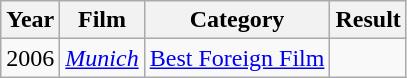<table class="wikitable">
<tr>
<th>Year</th>
<th>Film</th>
<th>Category</th>
<th>Result</th>
</tr>
<tr>
<td style="text-align:center;">2006</td>
<td style="text-align:center;"><a href='#'><em>Munich</em></a></td>
<td style="text-align:center;"><a href='#'>Best Foreign Film</a></td>
<td></td>
</tr>
</table>
